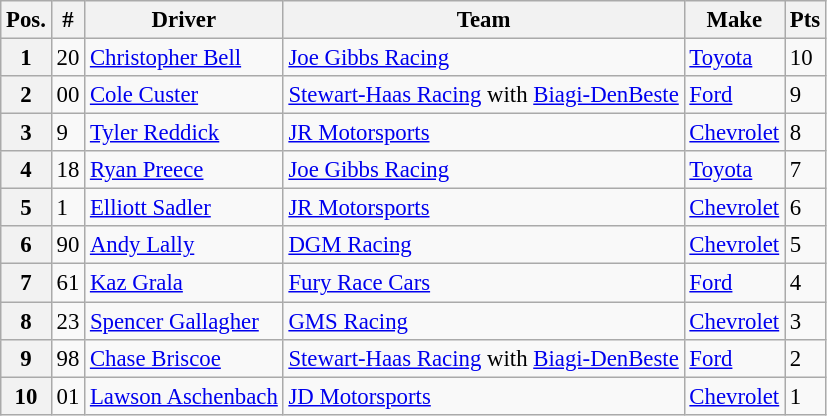<table class="wikitable" style="font-size:95%">
<tr>
<th>Pos.</th>
<th>#</th>
<th>Driver</th>
<th>Team</th>
<th>Make</th>
<th>Pts</th>
</tr>
<tr>
<th>1</th>
<td>20</td>
<td><a href='#'>Christopher Bell</a></td>
<td><a href='#'>Joe Gibbs Racing</a></td>
<td><a href='#'>Toyota</a></td>
<td>10</td>
</tr>
<tr>
<th>2</th>
<td>00</td>
<td><a href='#'>Cole Custer</a></td>
<td><a href='#'>Stewart-Haas Racing</a> with <a href='#'>Biagi-DenBeste</a></td>
<td><a href='#'>Ford</a></td>
<td>9</td>
</tr>
<tr>
<th>3</th>
<td>9</td>
<td><a href='#'>Tyler Reddick</a></td>
<td><a href='#'>JR Motorsports</a></td>
<td><a href='#'>Chevrolet</a></td>
<td>8</td>
</tr>
<tr>
<th>4</th>
<td>18</td>
<td><a href='#'>Ryan Preece</a></td>
<td><a href='#'>Joe Gibbs Racing</a></td>
<td><a href='#'>Toyota</a></td>
<td>7</td>
</tr>
<tr>
<th>5</th>
<td>1</td>
<td><a href='#'>Elliott Sadler</a></td>
<td><a href='#'>JR Motorsports</a></td>
<td><a href='#'>Chevrolet</a></td>
<td>6</td>
</tr>
<tr>
<th>6</th>
<td>90</td>
<td><a href='#'>Andy Lally</a></td>
<td><a href='#'>DGM Racing</a></td>
<td><a href='#'>Chevrolet</a></td>
<td>5</td>
</tr>
<tr>
<th>7</th>
<td>61</td>
<td><a href='#'>Kaz Grala</a></td>
<td><a href='#'>Fury Race Cars</a></td>
<td><a href='#'>Ford</a></td>
<td>4</td>
</tr>
<tr>
<th>8</th>
<td>23</td>
<td><a href='#'>Spencer Gallagher</a></td>
<td><a href='#'>GMS Racing</a></td>
<td><a href='#'>Chevrolet</a></td>
<td>3</td>
</tr>
<tr>
<th>9</th>
<td>98</td>
<td><a href='#'>Chase Briscoe</a></td>
<td><a href='#'>Stewart-Haas Racing</a> with <a href='#'>Biagi-DenBeste</a></td>
<td><a href='#'>Ford</a></td>
<td>2</td>
</tr>
<tr>
<th>10</th>
<td>01</td>
<td><a href='#'>Lawson Aschenbach</a></td>
<td><a href='#'>JD Motorsports</a></td>
<td><a href='#'>Chevrolet</a></td>
<td>1</td>
</tr>
</table>
